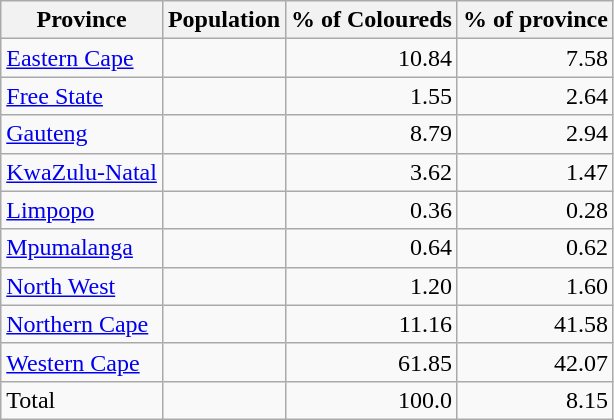<table class="wikitable sortable">
<tr>
<th>Province</th>
<th>Population</th>
<th>% of Coloureds</th>
<th>% of province</th>
</tr>
<tr>
<td><a href='#'>Eastern Cape</a></td>
<td align=right></td>
<td align=right>10.84</td>
<td align=right>7.58</td>
</tr>
<tr>
<td><a href='#'>Free State</a></td>
<td align=right></td>
<td align=right>1.55</td>
<td align=right>2.64</td>
</tr>
<tr>
<td><a href='#'>Gauteng</a></td>
<td align=right></td>
<td align=right>8.79</td>
<td align=right>2.94</td>
</tr>
<tr>
<td><a href='#'>KwaZulu-Natal</a></td>
<td align=right></td>
<td align=right>3.62</td>
<td align=right>1.47</td>
</tr>
<tr>
<td><a href='#'>Limpopo</a></td>
<td align=right></td>
<td align=right>0.36</td>
<td align=right>0.28</td>
</tr>
<tr>
<td><a href='#'>Mpumalanga</a></td>
<td align=right></td>
<td align=right>0.64</td>
<td align=right>0.62</td>
</tr>
<tr>
<td><a href='#'>North West</a></td>
<td align=right></td>
<td align=right>1.20</td>
<td align=right>1.60</td>
</tr>
<tr>
<td><a href='#'>Northern Cape</a></td>
<td align=right></td>
<td align=right>11.16</td>
<td align=right>41.58</td>
</tr>
<tr>
<td><a href='#'>Western Cape</a></td>
<td align=right></td>
<td align=right>61.85</td>
<td align=right>42.07</td>
</tr>
<tr>
<td>Total</td>
<td align=right></td>
<td align=right>100.0</td>
<td align=right>8.15</td>
</tr>
</table>
